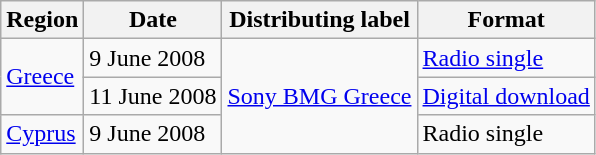<table class="sortable wikitable">
<tr>
<th>Region</th>
<th>Date</th>
<th>Distributing label</th>
<th>Format</th>
</tr>
<tr>
<td rowspan="2"><a href='#'>Greece</a></td>
<td>9 June 2008</td>
<td rowspan="3"><a href='#'>Sony BMG Greece</a></td>
<td><a href='#'>Radio single</a></td>
</tr>
<tr>
<td>11 June 2008</td>
<td><a href='#'>Digital download</a></td>
</tr>
<tr>
<td><a href='#'>Cyprus</a></td>
<td>9 June 2008</td>
<td>Radio single</td>
</tr>
</table>
